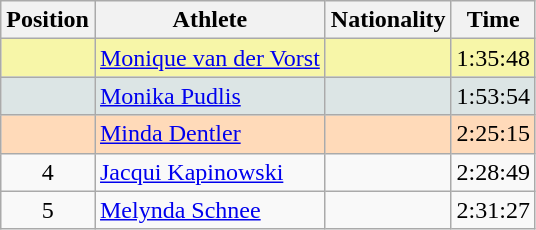<table class="wikitable sortable">
<tr>
<th>Position</th>
<th>Athlete</th>
<th>Nationality</th>
<th>Time</th>
</tr>
<tr bgcolor="#F7F6A8">
<td align=center></td>
<td><a href='#'>Monique van der Vorst</a></td>
<td></td>
<td>1:35:48</td>
</tr>
<tr bgcolor="#DCE5E5">
<td align=center></td>
<td><a href='#'>Monika Pudlis</a></td>
<td></td>
<td>1:53:54</td>
</tr>
<tr bgcolor="#FFDAB9">
<td align=center></td>
<td><a href='#'>Minda Dentler</a></td>
<td></td>
<td>2:25:15</td>
</tr>
<tr>
<td align=center>4</td>
<td><a href='#'>Jacqui Kapinowski</a></td>
<td></td>
<td>2:28:49</td>
</tr>
<tr>
<td align=center>5</td>
<td><a href='#'>Melynda Schnee</a></td>
<td></td>
<td>2:31:27</td>
</tr>
</table>
